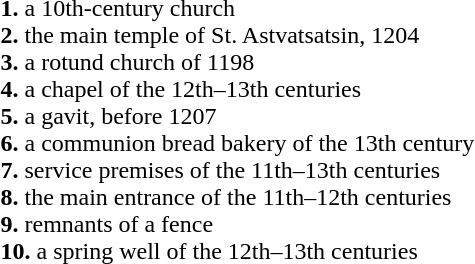<table align="left">
<tr>
<td></td>
<td><br><strong>1.</strong> a 10th-century church<br>
<strong>2.</strong> the main temple of St. Astvatsatsin, 1204<br> 
<strong>3.</strong> a rotund church of 1198<br> 
<strong>4.</strong> a chapel of the 12th–13th centuries<br> 
<strong>5.</strong> a gavit, before 1207<br> 
<strong>6.</strong> a communion bread bakery of the 13th century<br> 
<strong>7.</strong> service premises of the 11th–13th centuries<br> 
<strong>8.</strong> the main entrance of the 11th–12th centuries<br> 
<strong>9.</strong> remnants of a fence<br> 
<strong>10.</strong> a spring well of the 12th–13th centuries<br></td>
</tr>
</table>
